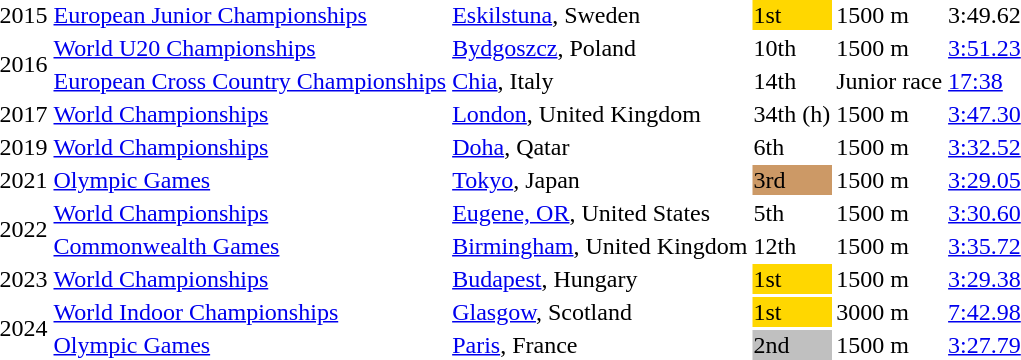<table>
<tr>
<td>2015</td>
<td><a href='#'>European Junior Championships</a></td>
<td><a href='#'>Eskilstuna</a>, Sweden</td>
<td bgcolor=gold>1st</td>
<td>1500 m</td>
<td>3:49.62</td>
<td></td>
</tr>
<tr>
<td rowspan=2>2016</td>
<td><a href='#'>World U20 Championships</a></td>
<td><a href='#'>Bydgoszcz</a>, Poland</td>
<td>10th</td>
<td>1500 m</td>
<td><a href='#'>3:51.23</a></td>
<td></td>
</tr>
<tr>
<td><a href='#'>European Cross Country Championships</a></td>
<td><a href='#'>Chia</a>, Italy</td>
<td>14th</td>
<td>Junior race</td>
<td><a href='#'>17:38</a></td>
<td></td>
</tr>
<tr>
<td>2017</td>
<td><a href='#'>World Championships</a></td>
<td><a href='#'>London</a>, United Kingdom</td>
<td>34th (h)</td>
<td>1500 m</td>
<td><a href='#'>3:47.30</a></td>
<td></td>
</tr>
<tr>
<td>2019</td>
<td><a href='#'>World Championships</a></td>
<td><a href='#'>Doha</a>, Qatar</td>
<td>6th</td>
<td>1500 m</td>
<td><a href='#'>3:32.52</a></td>
<td></td>
</tr>
<tr>
<td>2021</td>
<td><a href='#'>Olympic Games</a></td>
<td><a href='#'>Tokyo</a>, Japan</td>
<td bgcolor=cc9966>3rd</td>
<td>1500 m</td>
<td><a href='#'>3:29.05</a></td>
<td></td>
</tr>
<tr>
<td rowspan=2>2022</td>
<td><a href='#'>World Championships</a></td>
<td><a href='#'>Eugene, OR</a>, United States</td>
<td>5th</td>
<td>1500 m</td>
<td><a href='#'>3:30.60</a></td>
<td></td>
</tr>
<tr>
<td><a href='#'>Commonwealth Games</a></td>
<td><a href='#'>Birmingham</a>, United Kingdom</td>
<td>12th</td>
<td>1500 m</td>
<td><a href='#'>3:35.72</a></td>
<td></td>
</tr>
<tr>
<td>2023</td>
<td><a href='#'>World Championships</a></td>
<td><a href='#'>Budapest</a>, Hungary</td>
<td bgcolor=gold>1st</td>
<td>1500 m</td>
<td><a href='#'>3:29.38</a></td>
<td></td>
</tr>
<tr>
<td rowspan=2>2024</td>
<td><a href='#'>World Indoor Championships</a></td>
<td><a href='#'>Glasgow</a>, Scotland</td>
<td bgcolor=gold>1st</td>
<td>3000 m</td>
<td><a href='#'>7:42.98</a></td>
<td></td>
</tr>
<tr>
<td><a href='#'>Olympic Games</a></td>
<td><a href='#'>Paris</a>, France</td>
<td bgcolor=silver>2nd</td>
<td>1500 m</td>
<td><a href='#'>3:27.79</a></td>
<td></td>
</tr>
<tr>
</tr>
</table>
